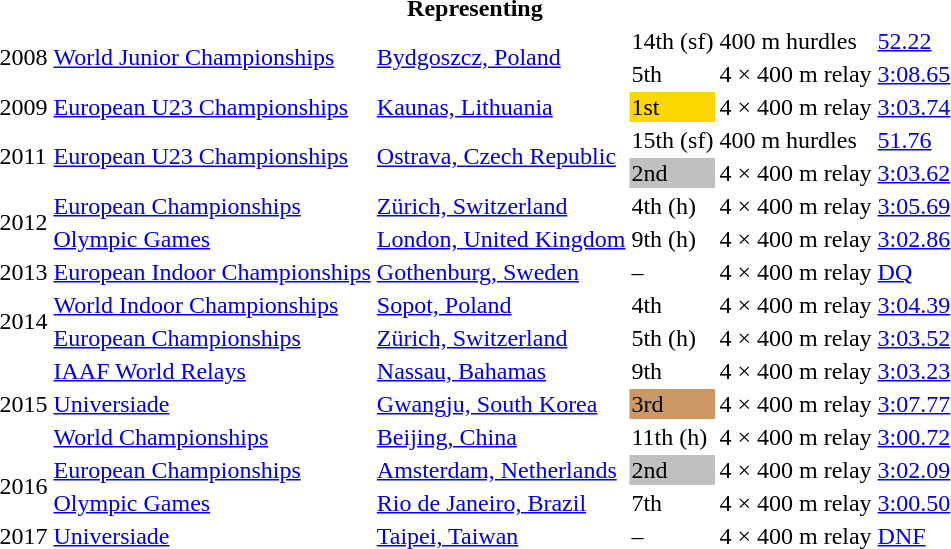<table>
<tr>
<th colspan="6">Representing </th>
</tr>
<tr>
<td rowspan=2>2008</td>
<td rowspan=2><a href='#'>World Junior Championships</a></td>
<td rowspan=2><a href='#'>Bydgoszcz, Poland</a></td>
<td>14th (sf)</td>
<td>400 m hurdles</td>
<td><a href='#'>52.22</a></td>
</tr>
<tr>
<td>5th</td>
<td>4 × 400 m relay</td>
<td><a href='#'>3:08.65</a></td>
</tr>
<tr>
<td>2009</td>
<td><a href='#'>European U23 Championships</a></td>
<td><a href='#'>Kaunas, Lithuania</a></td>
<td bgcolor=gold>1st</td>
<td>4 × 400 m relay</td>
<td><a href='#'>3:03.74</a></td>
</tr>
<tr>
<td rowspan=2>2011</td>
<td rowspan=2><a href='#'>European U23 Championships</a></td>
<td rowspan=2><a href='#'>Ostrava, Czech Republic</a></td>
<td>15th (sf)</td>
<td>400 m hurdles</td>
<td><a href='#'>51.76</a></td>
</tr>
<tr>
<td bgcolor=silver>2nd</td>
<td>4 × 400 m relay</td>
<td><a href='#'>3:03.62</a></td>
</tr>
<tr>
<td rowspan=2>2012</td>
<td><a href='#'>European Championships</a></td>
<td><a href='#'>Zürich, Switzerland</a></td>
<td>4th (h)</td>
<td>4 × 400 m relay</td>
<td><a href='#'>3:05.69</a></td>
</tr>
<tr>
<td><a href='#'>Olympic Games</a></td>
<td><a href='#'>London, United Kingdom</a></td>
<td>9th (h)</td>
<td>4 × 400 m relay</td>
<td><a href='#'>3:02.86</a></td>
</tr>
<tr>
<td>2013</td>
<td><a href='#'>European Indoor Championships</a></td>
<td><a href='#'>Gothenburg, Sweden</a></td>
<td>–</td>
<td>4 × 400 m relay</td>
<td><a href='#'>DQ</a></td>
</tr>
<tr>
<td rowspan=2>2014</td>
<td><a href='#'>World Indoor Championships</a></td>
<td><a href='#'>Sopot, Poland</a></td>
<td>4th</td>
<td>4 × 400 m relay</td>
<td><a href='#'>3:04.39</a></td>
</tr>
<tr>
<td><a href='#'>European Championships</a></td>
<td><a href='#'>Zürich, Switzerland</a></td>
<td>5th (h)</td>
<td>4 × 400 m relay</td>
<td><a href='#'>3:03.52</a></td>
</tr>
<tr>
<td rowspan=3>2015</td>
<td><a href='#'>IAAF World Relays</a></td>
<td><a href='#'>Nassau, Bahamas</a></td>
<td>9th</td>
<td>4 × 400 m relay</td>
<td><a href='#'>3:03.23</a></td>
</tr>
<tr>
<td><a href='#'>Universiade</a></td>
<td><a href='#'>Gwangju, South Korea</a></td>
<td bgcolor=cc9966>3rd</td>
<td>4 × 400 m relay</td>
<td><a href='#'>3:07.77</a></td>
</tr>
<tr>
<td><a href='#'>World Championships</a></td>
<td><a href='#'>Beijing, China</a></td>
<td>11th (h)</td>
<td>4 × 400 m relay</td>
<td><a href='#'>3:00.72</a></td>
</tr>
<tr>
<td rowspan=2>2016</td>
<td><a href='#'>European Championships</a></td>
<td><a href='#'>Amsterdam, Netherlands</a></td>
<td bgcolor=silver>2nd</td>
<td>4 × 400 m relay</td>
<td><a href='#'>3:02.09</a></td>
</tr>
<tr>
<td><a href='#'>Olympic Games</a></td>
<td><a href='#'>Rio de Janeiro, Brazil</a></td>
<td>7th</td>
<td>4 × 400 m relay</td>
<td><a href='#'>3:00.50</a></td>
</tr>
<tr>
<td>2017</td>
<td><a href='#'>Universiade</a></td>
<td><a href='#'>Taipei, Taiwan</a></td>
<td>–</td>
<td>4 × 400 m relay</td>
<td><a href='#'>DNF</a></td>
</tr>
</table>
